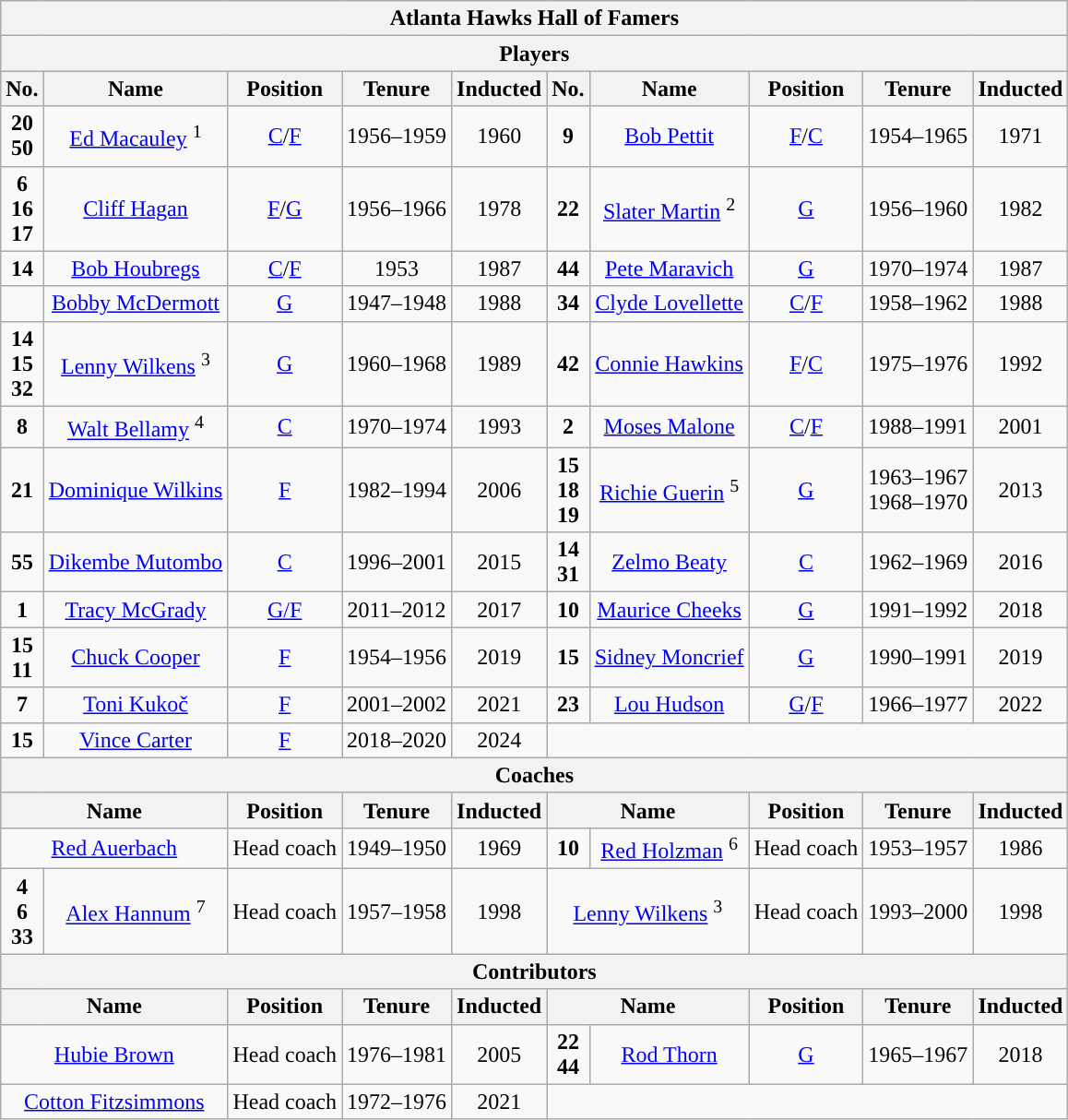<table class="wikitable" style="text-align:center">
<tr>
<th colspan="10">Atlanta Hawks Hall of Famers</th>
</tr>
<tr>
<th colspan="10">Players</th>
</tr>
<tr>
<th>No.</th>
<th>Name</th>
<th>Position</th>
<th>Tenure</th>
<th>Inducted</th>
<th>No.</th>
<th>Name</th>
<th>Position</th>
<th>Tenure</th>
<th>Inducted</th>
</tr>
<tr>
<td><strong>20</strong><br><strong>50</strong></td>
<td><a href='#'>Ed Macauley</a> <sup>1</sup></td>
<td><a href='#'>C</a>/<a href='#'>F</a></td>
<td>1956–1959</td>
<td>1960</td>
<td><strong>9</strong></td>
<td><a href='#'>Bob Pettit</a></td>
<td><a href='#'>F</a>/<a href='#'>C</a></td>
<td>1954–1965</td>
<td>1971</td>
</tr>
<tr>
<td><strong>6</strong><br><strong>16</strong><br><strong>17</strong></td>
<td><a href='#'>Cliff Hagan</a></td>
<td><a href='#'>F</a>/<a href='#'>G</a></td>
<td>1956–1966</td>
<td>1978</td>
<td><strong>22</strong></td>
<td><a href='#'>Slater Martin</a> <sup>2</sup></td>
<td><a href='#'>G</a></td>
<td>1956–1960</td>
<td>1982</td>
</tr>
<tr>
<td><strong>14</strong></td>
<td><a href='#'>Bob Houbregs</a></td>
<td><a href='#'>C</a>/<a href='#'>F</a></td>
<td>1953</td>
<td>1987</td>
<td><strong>44</strong></td>
<td><a href='#'>Pete Maravich</a></td>
<td><a href='#'>G</a></td>
<td>1970–1974</td>
<td>1987</td>
</tr>
<tr>
<td><strong> </strong></td>
<td><a href='#'>Bobby McDermott</a></td>
<td><a href='#'>G</a></td>
<td>1947–1948</td>
<td>1988</td>
<td><strong>34</strong></td>
<td><a href='#'>Clyde Lovellette</a></td>
<td><a href='#'>C</a>/<a href='#'>F</a></td>
<td>1958–1962</td>
<td>1988</td>
</tr>
<tr>
<td><strong>14</strong><br><strong>15</strong><br><strong>32</strong></td>
<td><a href='#'>Lenny Wilkens</a> <sup>3</sup></td>
<td><a href='#'>G</a></td>
<td>1960–1968</td>
<td>1989</td>
<td><strong>42</strong></td>
<td><a href='#'>Connie Hawkins</a></td>
<td><a href='#'>F</a>/<a href='#'>C</a></td>
<td>1975–1976</td>
<td>1992</td>
</tr>
<tr>
<td><strong>8</strong></td>
<td><a href='#'>Walt Bellamy</a> <sup>4</sup></td>
<td><a href='#'>C</a></td>
<td>1970–1974</td>
<td>1993</td>
<td><strong>2</strong></td>
<td><a href='#'>Moses Malone</a></td>
<td><a href='#'>C</a>/<a href='#'>F</a></td>
<td>1988–1991</td>
<td>2001</td>
</tr>
<tr>
<td><strong>21</strong></td>
<td><a href='#'>Dominique Wilkins</a></td>
<td><a href='#'>F</a></td>
<td>1982–1994</td>
<td>2006</td>
<td><strong>15</strong><br><strong>18</strong><br><strong>19</strong></td>
<td><a href='#'>Richie Guerin</a> <sup>5</sup></td>
<td><a href='#'>G</a></td>
<td>1963–1967<br>1968–1970</td>
<td>2013</td>
</tr>
<tr>
<td><strong>55</strong></td>
<td><a href='#'>Dikembe Mutombo</a></td>
<td><a href='#'>C</a></td>
<td>1996–2001</td>
<td>2015</td>
<td><strong>14</strong><br><strong>31</strong></td>
<td><a href='#'>Zelmo Beaty</a></td>
<td><a href='#'>C</a></td>
<td>1962–1969</td>
<td>2016</td>
</tr>
<tr>
<td><strong>1</strong></td>
<td><a href='#'>Tracy McGrady</a></td>
<td><a href='#'>G/F</a></td>
<td>2011–2012</td>
<td>2017</td>
<td><strong>10</strong></td>
<td><a href='#'>Maurice Cheeks</a></td>
<td><a href='#'>G</a></td>
<td>1991–1992</td>
<td>2018</td>
</tr>
<tr>
<td><strong>15</strong><br><strong>11</strong></td>
<td><a href='#'>Chuck Cooper</a></td>
<td><a href='#'>F</a></td>
<td>1954–1956</td>
<td>2019</td>
<td><strong>15</strong></td>
<td><a href='#'>Sidney Moncrief</a></td>
<td><a href='#'>G</a></td>
<td>1990–1991</td>
<td>2019</td>
</tr>
<tr>
<td><strong>7</strong></td>
<td><a href='#'>Toni Kukoč</a></td>
<td><a href='#'>F</a></td>
<td>2001–2002</td>
<td>2021</td>
<td><strong>23</strong></td>
<td><a href='#'>Lou Hudson</a></td>
<td><a href='#'>G</a>/<a href='#'>F</a></td>
<td>1966–1977</td>
<td>2022</td>
</tr>
<tr>
<td><strong>15</strong></td>
<td><a href='#'>Vince Carter</a></td>
<td><a href='#'>F</a></td>
<td>2018–2020</td>
<td>2024</td>
</tr>
<tr>
<th colspan="10">Coaches</th>
</tr>
<tr>
<th colspan="2">Name</th>
<th>Position</th>
<th>Tenure</th>
<th>Inducted</th>
<th colspan="2">Name</th>
<th>Position</th>
<th>Tenure</th>
<th>Inducted</th>
</tr>
<tr>
<td colspan="2"><a href='#'>Red Auerbach</a></td>
<td>Head coach</td>
<td>1949–1950</td>
<td>1969</td>
<td><strong>10</strong></td>
<td><a href='#'>Red Holzman</a> <sup>6</sup></td>
<td>Head coach</td>
<td>1953–1957</td>
<td>1986</td>
</tr>
<tr>
<td><strong>4</strong><br><strong>6</strong><br><strong>33</strong></td>
<td><a href='#'>Alex Hannum</a> <sup>7</sup></td>
<td>Head coach</td>
<td>1957–1958</td>
<td>1998</td>
<td colspan="2"><a href='#'>Lenny Wilkens</a> <sup>3</sup></td>
<td>Head coach</td>
<td>1993–2000</td>
<td>1998</td>
</tr>
<tr>
<th colspan="10">Contributors</th>
</tr>
<tr>
<th colspan="2">Name</th>
<th>Position</th>
<th>Tenure</th>
<th>Inducted</th>
<th colspan="2">Name</th>
<th>Position</th>
<th>Tenure</th>
<th>Inducted</th>
</tr>
<tr>
<td colspan="2"><a href='#'>Hubie Brown</a></td>
<td>Head coach</td>
<td>1976–1981</td>
<td>2005</td>
<td><strong>22</strong><br><strong>44</strong></td>
<td><a href='#'>Rod Thorn</a></td>
<td><a href='#'>G</a></td>
<td>1965–1967</td>
<td>2018</td>
</tr>
<tr>
<td colspan="2"><a href='#'>Cotton Fitzsimmons</a></td>
<td>Head coach</td>
<td>1972–1976</td>
<td>2021</td>
</tr>
</table>
